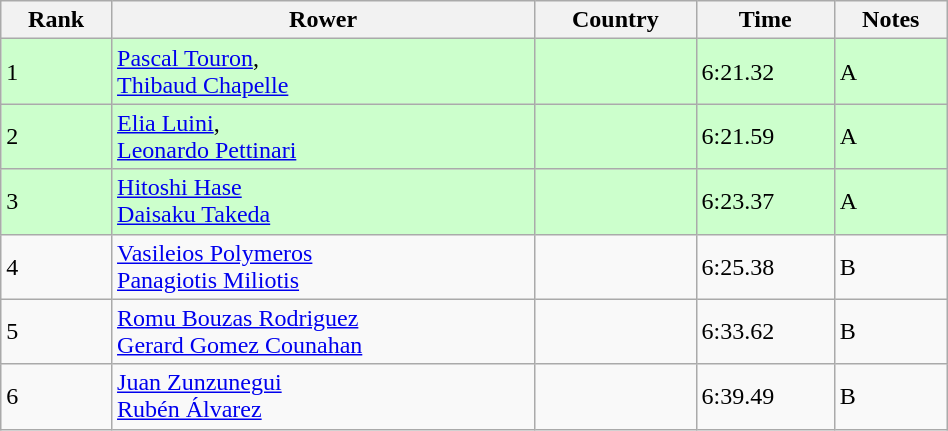<table class="wikitable sortable" width=50%>
<tr>
<th>Rank</th>
<th>Rower</th>
<th>Country</th>
<th>Time</th>
<th>Notes</th>
</tr>
<tr bgcolor=ccffcc>
<td>1</td>
<td><a href='#'>Pascal Touron</a>,<br> <a href='#'>Thibaud Chapelle</a></td>
<td></td>
<td>6:21.32</td>
<td>A</td>
</tr>
<tr bgcolor=ccffcc>
<td>2</td>
<td><a href='#'>Elia Luini</a>, <br> <a href='#'>Leonardo Pettinari</a></td>
<td></td>
<td>6:21.59</td>
<td>A</td>
</tr>
<tr bgcolor=ccffcc>
<td>3</td>
<td><a href='#'>Hitoshi Hase</a> <br> <a href='#'>Daisaku Takeda</a></td>
<td></td>
<td>6:23.37</td>
<td>A</td>
</tr>
<tr>
<td>4</td>
<td><a href='#'>Vasileios Polymeros</a> <br><a href='#'>Panagiotis Miliotis</a></td>
<td></td>
<td>6:25.38</td>
<td>B</td>
</tr>
<tr>
<td>5</td>
<td><a href='#'>Romu Bouzas Rodriguez</a> <br><a href='#'>Gerard Gomez Counahan</a></td>
<td></td>
<td>6:33.62</td>
<td>B</td>
</tr>
<tr>
<td>6</td>
<td><a href='#'>Juan Zunzunegui</a> <br> <a href='#'>Rubén Álvarez</a></td>
<td></td>
<td>6:39.49</td>
<td>B</td>
</tr>
</table>
